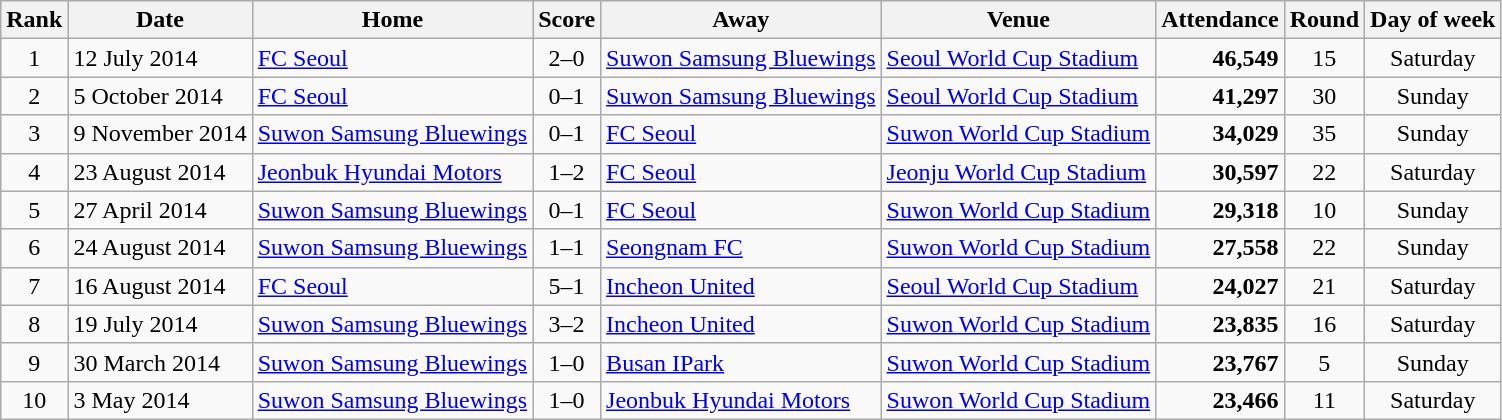<table class="wikitable sortable" style="text-align:center;">
<tr>
<th>Rank</th>
<th>Date</th>
<th>Home</th>
<th>Score</th>
<th>Away</th>
<th>Venue</th>
<th>Attendance</th>
<th>Round</th>
<th>Day of week</th>
</tr>
<tr>
<td>1</td>
<td align="left">12 July 2014</td>
<td align="left"><a href='#'>FC Seoul</a></td>
<td>2–0</td>
<td align="left"><a href='#'>Suwon Samsung Bluewings</a></td>
<td align="left"><a href='#'>Seoul World Cup Stadium</a></td>
<td align="right"><strong>46,549</strong></td>
<td>15</td>
<td>Saturday</td>
</tr>
<tr>
<td>2</td>
<td align="left">5 October 2014</td>
<td align="left"><a href='#'>FC Seoul</a></td>
<td>0–1</td>
<td align="left"><a href='#'>Suwon Samsung Bluewings</a></td>
<td align="left"><a href='#'>Seoul World Cup Stadium</a></td>
<td align="right"><strong>41,297</strong></td>
<td>30</td>
<td>Sunday</td>
</tr>
<tr>
<td>3</td>
<td align="left">9 November 2014</td>
<td align="left"><a href='#'>Suwon Samsung Bluewings</a></td>
<td>0–1</td>
<td align="left"><a href='#'>FC Seoul</a></td>
<td align="left"><a href='#'>Suwon World Cup Stadium</a></td>
<td align="right"><strong>34,029</strong></td>
<td>35</td>
<td>Sunday</td>
</tr>
<tr>
<td>4</td>
<td align="left">23 August 2014</td>
<td align="left"><a href='#'>Jeonbuk Hyundai Motors</a></td>
<td>1–2</td>
<td align="left"><a href='#'>FC Seoul</a></td>
<td align="left"><a href='#'>Jeonju World Cup Stadium</a></td>
<td align="right"><strong>30,597</strong></td>
<td>22</td>
<td>Saturday</td>
</tr>
<tr>
<td>5</td>
<td align="left">27 April 2014</td>
<td align="left"><a href='#'>Suwon Samsung Bluewings</a></td>
<td>0–1</td>
<td align="left"><a href='#'>FC Seoul</a></td>
<td align="left"><a href='#'>Suwon World Cup Stadium</a></td>
<td align="right"><strong>29,318</strong></td>
<td>10</td>
<td>Sunday</td>
</tr>
<tr>
<td>6</td>
<td align="left">24 August 2014</td>
<td align="left"><a href='#'>Suwon Samsung Bluewings</a></td>
<td>1–1</td>
<td align="left"><a href='#'>Seongnam FC</a></td>
<td align="left"><a href='#'>Suwon World Cup Stadium</a></td>
<td align="right"><strong>27,558</strong></td>
<td>22</td>
<td>Sunday</td>
</tr>
<tr>
<td>7</td>
<td align="left">16 August 2014</td>
<td align="left"><a href='#'>FC Seoul</a></td>
<td>5–1</td>
<td align="left"><a href='#'>Incheon United</a></td>
<td align="left"><a href='#'>Seoul World Cup Stadium</a></td>
<td align="right"><strong>24,027</strong></td>
<td>21</td>
<td>Saturday</td>
</tr>
<tr>
<td>8</td>
<td align="left">19 July 2014</td>
<td align="left"><a href='#'>Suwon Samsung Bluewings</a></td>
<td>3–2</td>
<td align="left"><a href='#'>Incheon United</a></td>
<td align="left"><a href='#'>Suwon World Cup Stadium</a></td>
<td align="right"><strong>23,835</strong></td>
<td>16</td>
<td>Saturday</td>
</tr>
<tr>
<td>9</td>
<td align="left">30 March 2014</td>
<td align="left"><a href='#'>Suwon Samsung Bluewings</a></td>
<td>1–0</td>
<td align="left"><a href='#'>Busan IPark</a></td>
<td align="left"><a href='#'>Suwon World Cup Stadium</a></td>
<td align="right"><strong>23,767</strong></td>
<td>5</td>
<td>Sunday</td>
</tr>
<tr>
<td>10</td>
<td align="left">3 May 2014</td>
<td align="left"><a href='#'>Suwon Samsung Bluewings</a></td>
<td>1–0</td>
<td align="left"><a href='#'>Jeonbuk Hyundai Motors</a></td>
<td align="left"><a href='#'>Suwon World Cup Stadium</a></td>
<td align="right"><strong>23,466</strong></td>
<td>11</td>
<td>Saturday</td>
</tr>
</table>
